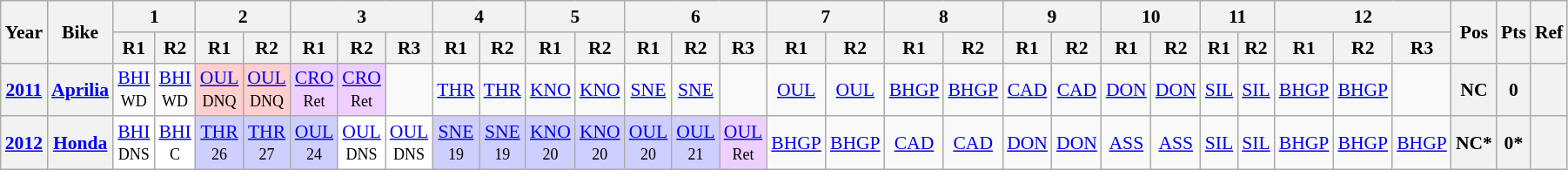<table class="wikitable" style="text-align:center; font-size:90%">
<tr>
<th valign="middle" rowspan=2>Year</th>
<th valign="middle" rowspan=2>Bike</th>
<th colspan=2>1</th>
<th colspan=2>2</th>
<th colspan=3>3</th>
<th colspan=2>4</th>
<th colspan=2>5</th>
<th colspan=3>6</th>
<th colspan=2>7</th>
<th colspan=2>8</th>
<th colspan=2>9</th>
<th colspan=2>10</th>
<th colspan=2>11</th>
<th colspan=3>12</th>
<th rowspan=2>Pos</th>
<th rowspan=2>Pts</th>
<th rowspan=2>Ref</th>
</tr>
<tr>
<th>R1</th>
<th>R2</th>
<th>R1</th>
<th>R2</th>
<th>R1</th>
<th>R2</th>
<th>R3</th>
<th>R1</th>
<th>R2</th>
<th>R1</th>
<th>R2</th>
<th>R1</th>
<th>R2</th>
<th>R3</th>
<th>R1</th>
<th>R2</th>
<th>R1</th>
<th>R2</th>
<th>R1</th>
<th>R2</th>
<th>R1</th>
<th>R2</th>
<th>R1</th>
<th>R2</th>
<th>R1</th>
<th>R2</th>
<th>R3</th>
</tr>
<tr>
<th><a href='#'>2011</a></th>
<th><a href='#'>Aprilia</a></th>
<td><a href='#'>BHI</a><br><small>WD</small></td>
<td><a href='#'>BHI</a><br><small>WD</small></td>
<td style="background:#FFCFCF;"><a href='#'>OUL</a><br><small>DNQ</small></td>
<td style="background:#FFCFCF;"><a href='#'>OUL</a><br><small>DNQ</small></td>
<td style="background:#EFCFFF;"><a href='#'>CRO</a><br><small>Ret</small></td>
<td style="background:#EFCFFF;"><a href='#'>CRO</a><br><small>Ret</small></td>
<td></td>
<td><a href='#'>THR</a><br><small></small></td>
<td><a href='#'>THR</a><br><small></small></td>
<td><a href='#'>KNO</a><br><small></small></td>
<td><a href='#'>KNO</a><br><small></small></td>
<td><a href='#'>SNE</a><br><small></small></td>
<td><a href='#'>SNE</a><br><small></small></td>
<td></td>
<td><a href='#'>OUL</a><br><small></small></td>
<td><a href='#'>OUL</a><br><small></small></td>
<td><a href='#'>BHGP</a><br><small></small></td>
<td><a href='#'>BHGP</a><br><small></small></td>
<td><a href='#'>CAD</a><br><small></small></td>
<td><a href='#'>CAD</a><br><small></small></td>
<td><a href='#'>DON</a><br><small></small></td>
<td><a href='#'>DON</a><br><small></small></td>
<td><a href='#'>SIL</a><br><small></small></td>
<td><a href='#'>SIL</a><br><small></small></td>
<td><a href='#'>BHGP</a><br><small></small></td>
<td><a href='#'>BHGP</a><br><small></small></td>
<td></td>
<th>NC</th>
<th>0</th>
<th></th>
</tr>
<tr>
<th><a href='#'>2012</a></th>
<th><a href='#'>Honda</a></th>
<td style="background:#ffffff;"><a href='#'>BHI</a><br><small>DNS</small></td>
<td style="background:#ffffff;"><a href='#'>BHI</a><br><small>C</small></td>
<td style="background:#CFCFFF;"><a href='#'>THR</a><br><small>26</small></td>
<td style="background:#CFCFFF;"><a href='#'>THR</a><br><small>27</small></td>
<td style="background:#CFCFFF;"><a href='#'>OUL</a><br><small>24</small></td>
<td style="background:#ffffff;"><a href='#'>OUL</a><br><small>DNS</small></td>
<td style="background:#ffffff;"><a href='#'>OUL</a><br><small>DNS</small></td>
<td style="background:#CFCFFF;"><a href='#'>SNE</a><br><small>19</small></td>
<td style="background:#CFCFFF;"><a href='#'>SNE</a><br><small>19</small></td>
<td style="background:#CFCFFF;"><a href='#'>KNO</a><br><small>20</small></td>
<td style="background:#CFCFFF;"><a href='#'>KNO</a><br><small>20</small></td>
<td style="background:#CFCFFF;"><a href='#'>OUL</a><br><small>20</small></td>
<td style="background:#CFCFFF;"><a href='#'>OUL</a><br><small>21</small></td>
<td style="background:#EFCFFF;"><a href='#'>OUL</a><br><small>Ret</small></td>
<td><a href='#'>BHGP</a></td>
<td><a href='#'>BHGP</a></td>
<td><a href='#'>CAD</a></td>
<td><a href='#'>CAD</a></td>
<td><a href='#'>DON</a></td>
<td><a href='#'>DON</a></td>
<td><a href='#'>ASS</a></td>
<td><a href='#'>ASS</a></td>
<td><a href='#'>SIL</a></td>
<td><a href='#'>SIL</a></td>
<td><a href='#'>BHGP</a></td>
<td><a href='#'>BHGP</a></td>
<td><a href='#'>BHGP</a></td>
<th>NC*</th>
<th>0*</th>
<th></th>
</tr>
</table>
